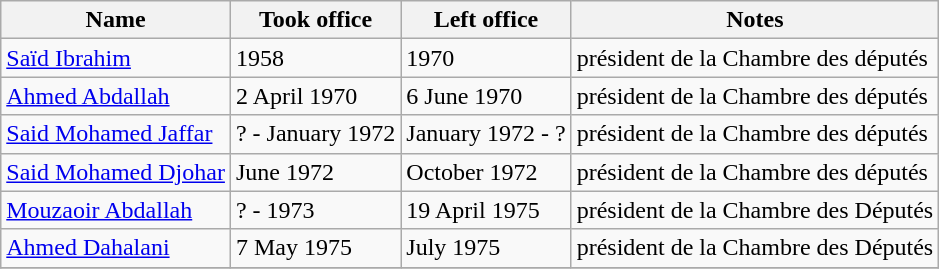<table class="wikitable">
<tr>
<th>Name</th>
<th>Took office</th>
<th>Left office</th>
<th>Notes</th>
</tr>
<tr>
<td><a href='#'>Saïd Ibrahim</a></td>
<td>1958</td>
<td>1970</td>
<td>président de la Chambre des députés</td>
</tr>
<tr>
<td><a href='#'>Ahmed Abdallah</a></td>
<td>2 April 1970</td>
<td>6 June 1970</td>
<td>président de la Chambre des députés</td>
</tr>
<tr>
<td><a href='#'>Said Mohamed Jaffar</a></td>
<td>? - January 1972</td>
<td>January 1972 - ?</td>
<td>président de la Chambre des députés</td>
</tr>
<tr>
<td><a href='#'>Said Mohamed Djohar</a></td>
<td>June 1972</td>
<td>October 1972</td>
<td>président de la Chambre des députés</td>
</tr>
<tr>
<td><a href='#'>Mouzaoir Abdallah</a></td>
<td>? - 1973</td>
<td>19 April 1975</td>
<td>président de la Chambre des Députés</td>
</tr>
<tr>
<td><a href='#'>Ahmed Dahalani</a></td>
<td>7 May 1975</td>
<td>July 1975</td>
<td>président de la Chambre des Députés</td>
</tr>
<tr>
</tr>
</table>
